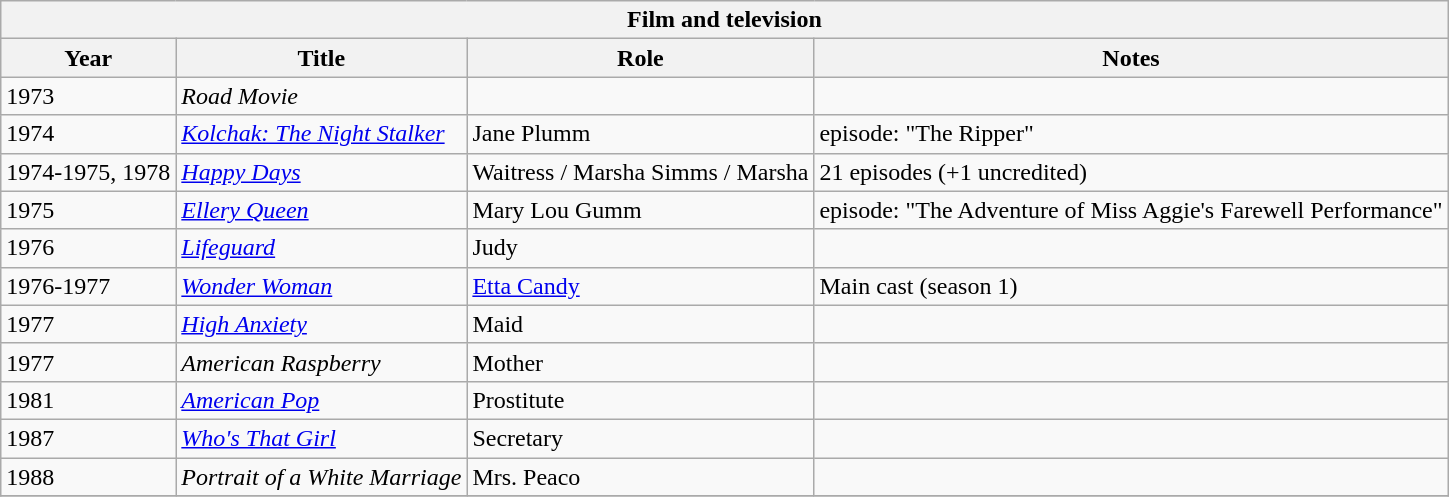<table class="wikitable sortable">
<tr>
<th colspan=4>Film and television</th>
</tr>
<tr style="text-align:center;">
<th>Year</th>
<th>Title</th>
<th>Role</th>
<th>Notes</th>
</tr>
<tr>
<td>1973</td>
<td><em>Road Movie</em></td>
<td></td>
<td></td>
</tr>
<tr>
<td>1974</td>
<td><em><a href='#'>Kolchak: The Night Stalker</a></em></td>
<td>Jane Plumm</td>
<td>episode: "The Ripper"</td>
</tr>
<tr>
<td>1974-1975, 1978</td>
<td><em><a href='#'>Happy Days</a></em></td>
<td>Waitress / Marsha Simms / Marsha</td>
<td>21 episodes (+1 uncredited)</td>
</tr>
<tr>
<td>1975</td>
<td><em><a href='#'>Ellery Queen</a></em></td>
<td>Mary Lou Gumm</td>
<td>episode: "The Adventure of Miss Aggie's Farewell Performance"</td>
</tr>
<tr>
<td>1976</td>
<td><em><a href='#'>Lifeguard</a></em></td>
<td>Judy</td>
<td></td>
</tr>
<tr>
<td>1976-1977</td>
<td><em><a href='#'>Wonder Woman</a></em></td>
<td><a href='#'>Etta Candy</a></td>
<td>Main cast (season 1)</td>
</tr>
<tr>
<td>1977</td>
<td><em><a href='#'>High Anxiety</a></em></td>
<td>Maid</td>
<td></td>
</tr>
<tr>
<td>1977</td>
<td><em>American Raspberry</em></td>
<td>Mother</td>
<td></td>
</tr>
<tr>
<td>1981</td>
<td><em><a href='#'>American Pop</a></em></td>
<td>Prostitute</td>
<td></td>
</tr>
<tr>
<td>1987</td>
<td><em><a href='#'>Who's That Girl</a></em></td>
<td>Secretary</td>
<td></td>
</tr>
<tr>
<td>1988</td>
<td><em>Portrait of a White Marriage</em></td>
<td>Mrs. Peaco</td>
<td></td>
</tr>
<tr>
</tr>
</table>
